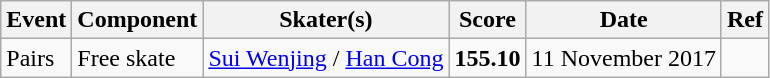<table class="wikitable sortable">
<tr>
<th>Event</th>
<th>Component</th>
<th>Skater(s)</th>
<th>Score</th>
<th>Date</th>
<th>Ref</th>
</tr>
<tr>
<td>Pairs</td>
<td>Free skate</td>
<td> <a href='#'>Sui Wenjing</a> / <a href='#'>Han Cong</a></td>
<td><strong>155.10</strong></td>
<td rowspan=2>11 November 2017</td>
<td></td>
</tr>
</table>
